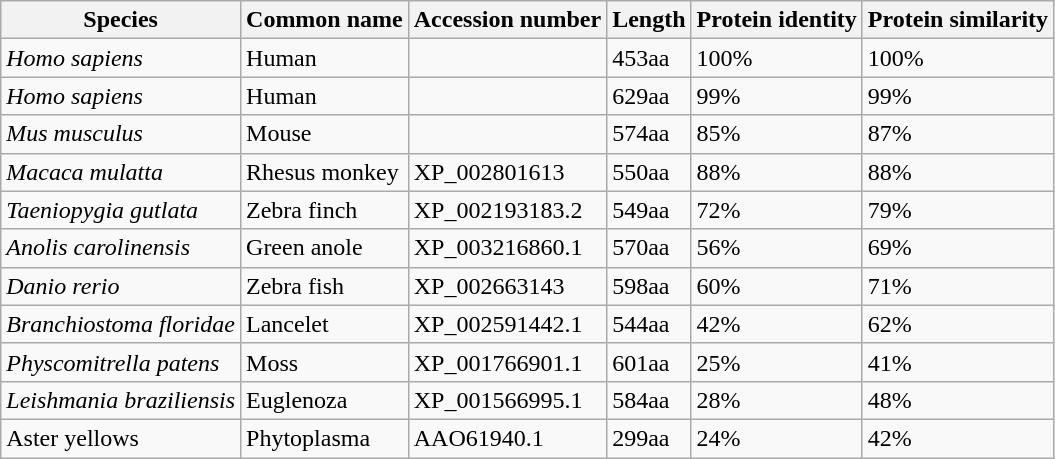<table class="wikitable">
<tr>
<th>Species</th>
<th>Common name</th>
<th>Accession number</th>
<th>Length</th>
<th>Protein identity</th>
<th>Protein similarity</th>
</tr>
<tr>
<td><em>Homo sapiens</em></td>
<td>Human</td>
<td></td>
<td>453aa</td>
<td>100%</td>
<td>100%</td>
</tr>
<tr>
<td><em>Homo sapiens</em></td>
<td>Human</td>
<td></td>
<td>629aa</td>
<td>99%</td>
<td>99%</td>
</tr>
<tr>
<td><em>Mus musculus</em></td>
<td>Mouse</td>
<td></td>
<td>574aa</td>
<td>85%</td>
<td>87%</td>
</tr>
<tr>
<td><em>Macaca mulatta</em></td>
<td>Rhesus monkey</td>
<td>XP_002801613</td>
<td>550aa</td>
<td>88%</td>
<td>88%</td>
</tr>
<tr>
<td><em>Taeniopygia gutlata</em></td>
<td>Zebra finch</td>
<td>XP_002193183.2</td>
<td>549aa</td>
<td>72%</td>
<td>79%</td>
</tr>
<tr>
<td><em>Anolis carolinensis</em></td>
<td>Green anole</td>
<td>XP_003216860.1</td>
<td>570aa</td>
<td>56%</td>
<td>69%</td>
</tr>
<tr>
<td><em>Danio rerio</em></td>
<td>Zebra fish</td>
<td>XP_002663143</td>
<td>598aa</td>
<td>60%</td>
<td>71%</td>
</tr>
<tr>
<td><em>Branchiostoma floridae</em></td>
<td>Lancelet</td>
<td>XP_002591442.1</td>
<td>544aa</td>
<td>42%</td>
<td>62%</td>
</tr>
<tr>
<td><em>Physcomitrella patens</em></td>
<td>Moss</td>
<td>XP_001766901.1</td>
<td>601aa</td>
<td>25%</td>
<td>41%</td>
</tr>
<tr>
<td><em>Leishmania braziliensis</em></td>
<td>Euglenoza</td>
<td>XP_001566995.1</td>
<td>584aa</td>
<td>28%</td>
<td>48%</td>
</tr>
<tr>
<td>Aster yellows</td>
<td>Phytoplasma</td>
<td>AAO61940.1</td>
<td>299aa</td>
<td>24%</td>
<td>42%</td>
</tr>
</table>
